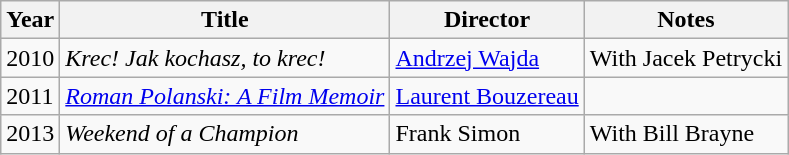<table class="wikitable">
<tr>
<th>Year</th>
<th>Title</th>
<th>Director</th>
<th>Notes</th>
</tr>
<tr>
<td>2010</td>
<td><em>Krec! Jak kochasz, to krec!</em></td>
<td><a href='#'>Andrzej Wajda</a></td>
<td>With Jacek Petrycki</td>
</tr>
<tr>
<td>2011</td>
<td><em><a href='#'>Roman Polanski: A Film Memoir</a></em></td>
<td><a href='#'>Laurent Bouzereau</a></td>
<td></td>
</tr>
<tr>
<td>2013</td>
<td><em>Weekend of a Champion</em></td>
<td>Frank Simon</td>
<td>With Bill Brayne</td>
</tr>
</table>
